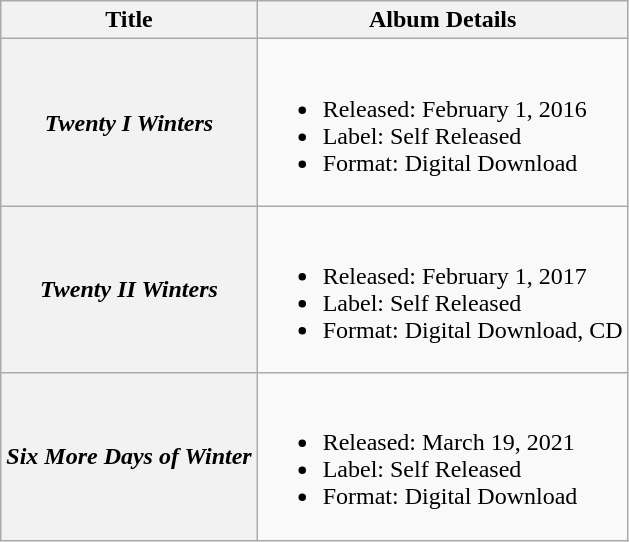<table class="wikitable">
<tr>
<th>Title</th>
<th>Album Details</th>
</tr>
<tr>
<th><em>Twenty I Winters</em></th>
<td><br><ul><li>Released: February 1, 2016</li><li>Label: Self Released</li><li>Format: Digital Download</li></ul></td>
</tr>
<tr>
<th><em>Twenty II Winters</em></th>
<td><br><ul><li>Released: February 1, 2017</li><li>Label: Self Released</li><li>Format: Digital Download, CD</li></ul></td>
</tr>
<tr>
<th><em>Six More Days of Winter</em></th>
<td><br><ul><li>Released: March 19, 2021</li><li>Label: Self Released</li><li>Format: Digital Download</li></ul></td>
</tr>
</table>
